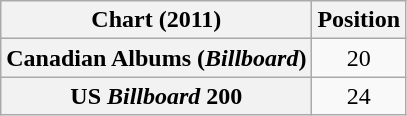<table class="wikitable sortable plainrowheaders" style="text-align:center">
<tr>
<th scope="col">Chart (2011)</th>
<th scope="col">Position</th>
</tr>
<tr>
<th scope="row">Canadian Albums (<em>Billboard</em>)</th>
<td>20</td>
</tr>
<tr>
<th scope="row">US <em>Billboard</em> 200</th>
<td>24</td>
</tr>
</table>
